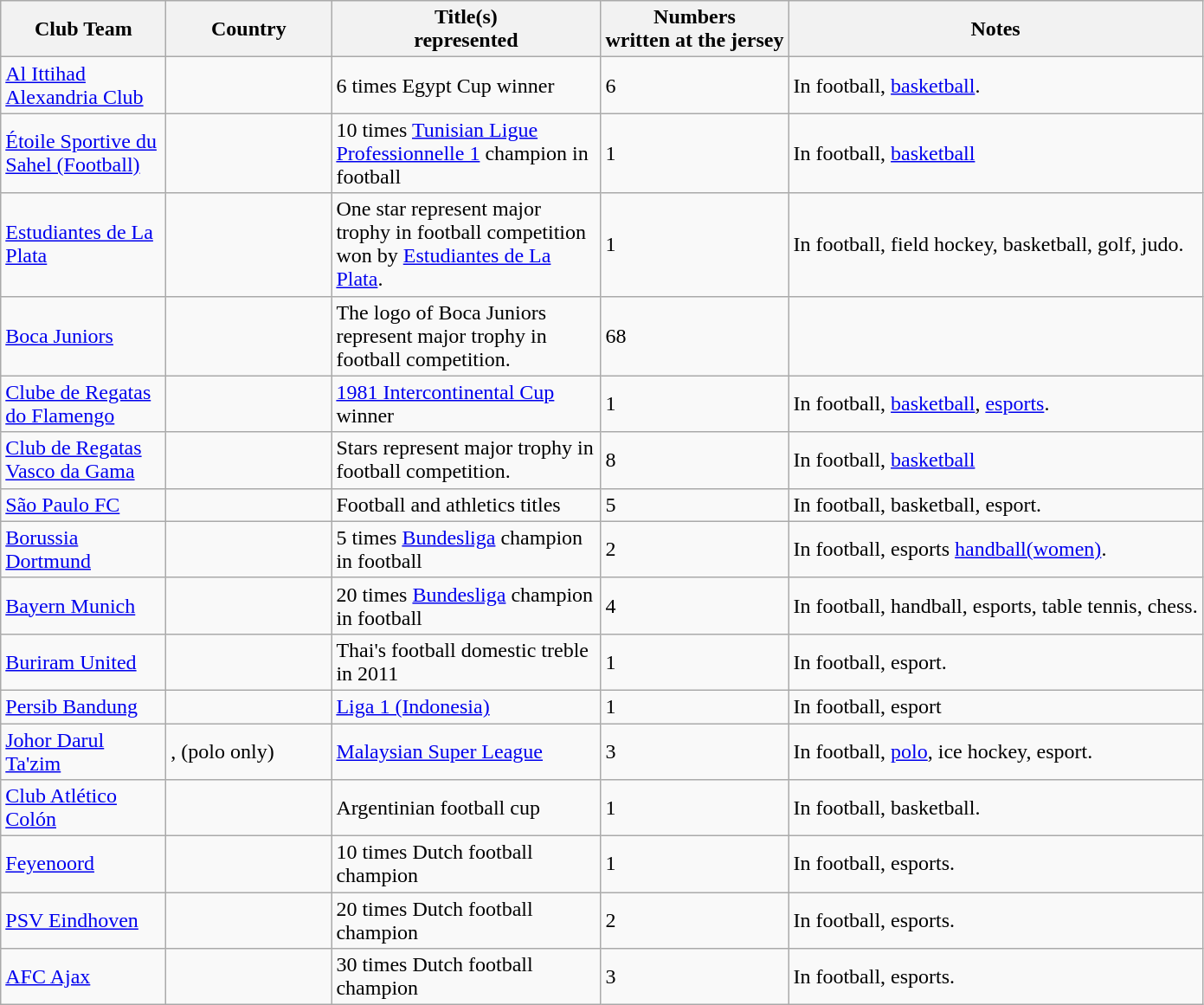<table class="wikitable sortable">
<tr>
<th width=120>Club Team</th>
<th width=120>Country</th>
<th width=200>Title(s)<br>represented</th>
<th>Numbers<br>written at the jersey</th>
<th class="unsortable">Notes</th>
</tr>
<tr>
<td><a href='#'>Al Ittihad Alexandria Club</a></td>
<td></td>
<td>6 times Egypt Cup winner</td>
<td>6</td>
<td>In football, <a href='#'>basketball</a>.</td>
</tr>
<tr>
<td><a href='#'>Étoile Sportive du Sahel (Football)</a></td>
<td></td>
<td>10 times <a href='#'>Tunisian Ligue Professionnelle 1</a> champion in football</td>
<td>1</td>
<td>In football, <a href='#'>basketball</a></td>
</tr>
<tr>
<td><a href='#'>Estudiantes de La Plata</a></td>
<td></td>
<td>One star represent major trophy in football competition won by <a href='#'>Estudiantes de La Plata</a>.</td>
<td>1</td>
<td>In football, field hockey, basketball, golf, judo.</td>
</tr>
<tr>
<td><a href='#'>Boca Juniors</a></td>
<td></td>
<td>The logo of Boca Juniors represent major trophy in football competition.</td>
<td>68</td>
<td></td>
</tr>
<tr>
<td><a href='#'>Clube de Regatas do Flamengo</a></td>
<td></td>
<td><a href='#'>1981 Intercontinental Cup</a> winner</td>
<td>1</td>
<td>In football, <a href='#'>basketball</a>, <a href='#'>esports</a>.</td>
</tr>
<tr>
<td><a href='#'>Club de Regatas Vasco da Gama</a></td>
<td></td>
<td>Stars represent major trophy in football competition.</td>
<td>8</td>
<td>In football, <a href='#'>basketball</a></td>
</tr>
<tr>
<td><a href='#'>São Paulo FC</a></td>
<td></td>
<td>Football and athletics titles</td>
<td>5</td>
<td>In football, basketball, esport.</td>
</tr>
<tr>
<td><a href='#'>Borussia Dortmund</a></td>
<td></td>
<td>5 times <a href='#'>Bundesliga</a> champion in football</td>
<td>2</td>
<td>In football, esports <a href='#'>handball(women)</a>.</td>
</tr>
<tr>
<td><a href='#'>Bayern Munich</a></td>
<td></td>
<td>20 times <a href='#'>Bundesliga</a> champion in football</td>
<td>4</td>
<td>In football, handball, esports, table tennis, chess.</td>
</tr>
<tr>
<td><a href='#'>Buriram United</a></td>
<td></td>
<td>Thai's football domestic treble in 2011</td>
<td>1</td>
<td>In football, esport.</td>
</tr>
<tr>
<td><a href='#'>Persib Bandung</a></td>
<td></td>
<td><a href='#'>Liga 1 (Indonesia)</a></td>
<td>1</td>
<td>In football, esport</td>
</tr>
<tr>
<td><a href='#'>Johor Darul Ta'zim</a></td>
<td>,  (polo only)</td>
<td><a href='#'>Malaysian Super League</a></td>
<td>3</td>
<td>In football, <a href='#'>polo</a>, ice hockey, esport.</td>
</tr>
<tr>
<td><a href='#'>Club Atlético Colón</a></td>
<td></td>
<td>Argentinian football cup</td>
<td>1</td>
<td>In football, basketball.</td>
</tr>
<tr>
<td><a href='#'>Feyenoord</a></td>
<td></td>
<td>10 times Dutch football champion</td>
<td>1</td>
<td>In football, esports.</td>
</tr>
<tr>
<td><a href='#'>PSV Eindhoven</a></td>
<td></td>
<td>20 times Dutch football champion</td>
<td>2</td>
<td>In football, esports.</td>
</tr>
<tr>
<td><a href='#'>AFC Ajax</a></td>
<td></td>
<td>30 times Dutch football champion</td>
<td>3</td>
<td>In football, esports.</td>
</tr>
</table>
